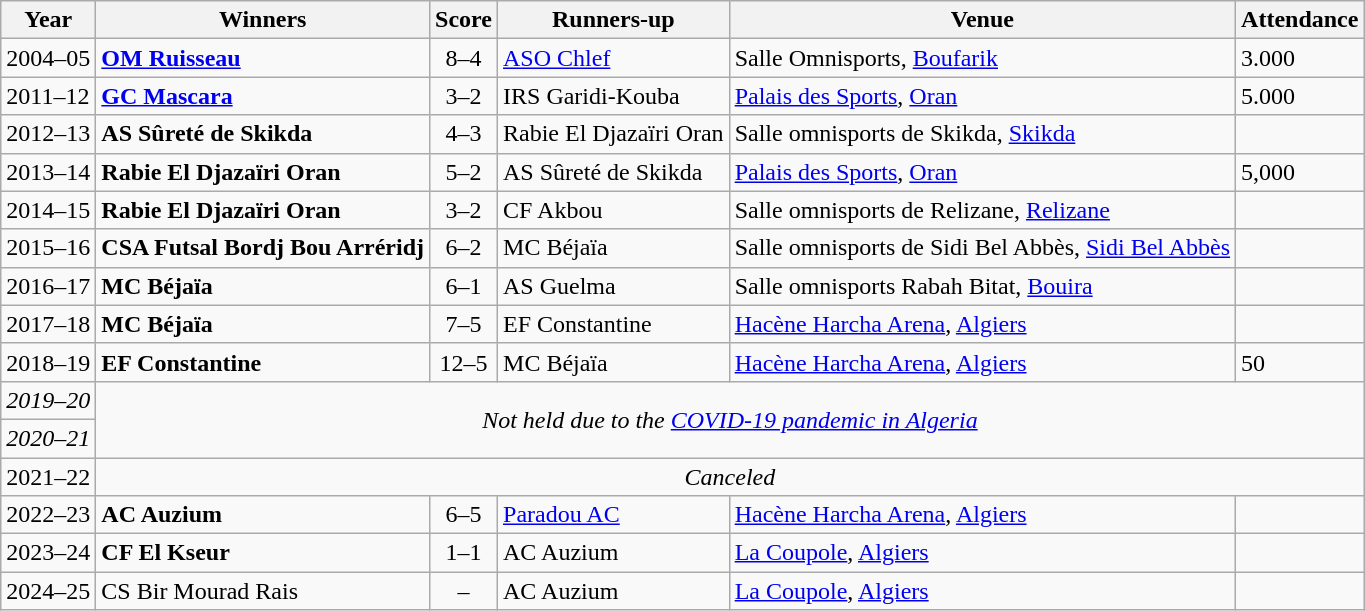<table class="wikitable">
<tr>
<th>Year</th>
<th>Winners</th>
<th>Score</th>
<th>Runners-up</th>
<th>Venue</th>
<th>Attendance</th>
</tr>
<tr>
<td>2004–05</td>
<td><strong><a href='#'>OM Ruisseau</a></strong></td>
<td align=center>8–4</td>
<td><a href='#'>ASO Chlef</a></td>
<td>Salle Omnisports, <a href='#'>Boufarik</a></td>
<td>3.000</td>
</tr>
<tr>
<td>2011–12</td>
<td><strong><a href='#'>GC Mascara</a></strong></td>
<td align=center>3–2</td>
<td>IRS Garidi-Kouba</td>
<td><a href='#'>Palais des Sports</a>, <a href='#'>Oran</a></td>
<td>5.000</td>
</tr>
<tr>
<td>2012–13</td>
<td><strong>AS Sûreté de Skikda</strong></td>
<td align=center>4–3</td>
<td>Rabie El Djazaïri Oran</td>
<td>Salle omnisports de Skikda, <a href='#'>Skikda</a></td>
<td></td>
</tr>
<tr>
<td>2013–14</td>
<td><strong>Rabie El Djazaïri Oran</strong></td>
<td align=center>5–2</td>
<td>AS Sûreté de Skikda</td>
<td><a href='#'>Palais des Sports</a>, <a href='#'>Oran</a></td>
<td>5,000</td>
</tr>
<tr>
<td>2014–15</td>
<td><strong>Rabie El Djazaïri Oran</strong></td>
<td align=center>3–2</td>
<td>CF Akbou</td>
<td>Salle omnisports de Relizane, <a href='#'>Relizane</a></td>
<td></td>
</tr>
<tr>
<td>2015–16</td>
<td><strong>CSA Futsal Bordj Bou Arréridj</strong></td>
<td align=center>6–2</td>
<td>MC Béjaïa</td>
<td>Salle omnisports de Sidi Bel Abbès, <a href='#'>Sidi Bel Abbès</a></td>
<td></td>
</tr>
<tr>
<td>2016–17</td>
<td><strong>MC Béjaïa</strong></td>
<td align=center>6–1</td>
<td>AS Guelma</td>
<td>Salle omnisports Rabah Bitat, <a href='#'>Bouira</a></td>
<td></td>
</tr>
<tr>
<td>2017–18</td>
<td><strong>MC Béjaïa</strong></td>
<td align=center>7–5</td>
<td>EF Constantine</td>
<td><a href='#'>Hacène Harcha Arena</a>, <a href='#'>Algiers</a></td>
<td></td>
</tr>
<tr>
<td>2018–19</td>
<td><strong>EF Constantine</strong></td>
<td align=center>12–5</td>
<td>MC Béjaïa</td>
<td><a href='#'>Hacène Harcha Arena</a>, <a href='#'>Algiers</a></td>
<td>50</td>
</tr>
<tr>
<td><em>2019–20</em></td>
<td align=center colspan=5 rowspan=2><em>Not held due to the <a href='#'>COVID-19 pandemic in Algeria</a></em></td>
</tr>
<tr>
<td><em>2020–21</em></td>
</tr>
<tr>
<td>2021–22</td>
<td align=center colspan=5><em>Canceled</em></td>
</tr>
<tr>
<td>2022–23</td>
<td><strong>AC Auzium</strong></td>
<td align=center>6–5</td>
<td><a href='#'>Paradou AC</a></td>
<td><a href='#'>Hacène Harcha Arena</a>, <a href='#'>Algiers</a></td>
<td></td>
</tr>
<tr>
<td>2023–24</td>
<td><strong>CF El Kseur</strong></td>
<td align=center>1–1 <br></td>
<td>AC Auzium</td>
<td><a href='#'>La Coupole</a>, <a href='#'>Algiers</a></td>
<td></td>
</tr>
<tr>
<td>2024–25</td>
<td>CS Bir Mourad Rais</td>
<td align=center>–</td>
<td>AC Auzium</td>
<td><a href='#'>La Coupole</a>, <a href='#'>Algiers</a></td>
<td></td>
</tr>
</table>
